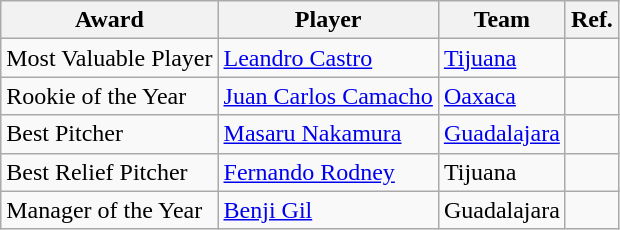<table class="wikitable">
<tr>
<th>Award</th>
<th>Player</th>
<th>Team</th>
<th>Ref.</th>
</tr>
<tr>
<td scope="row">Most Valuable Player</td>
<td> <a href='#'>Leandro Castro</a></td>
<td><a href='#'>Tijuana</a></td>
<td align=center></td>
</tr>
<tr>
<td scope="row">Rookie of the Year</td>
<td> <a href='#'>Juan Carlos Camacho</a></td>
<td><a href='#'>Oaxaca</a></td>
<td align=center></td>
</tr>
<tr>
<td scope="row">Best Pitcher</td>
<td> <a href='#'>Masaru Nakamura</a></td>
<td><a href='#'>Guadalajara</a></td>
<td align=center></td>
</tr>
<tr>
<td scope="row">Best Relief Pitcher</td>
<td> <a href='#'>Fernando Rodney</a></td>
<td>Tijuana</td>
<td align=center></td>
</tr>
<tr>
<td scope="row">Manager of the Year</td>
<td> <a href='#'>Benji Gil</a></td>
<td>Guadalajara</td>
<td align=center></td>
</tr>
</table>
